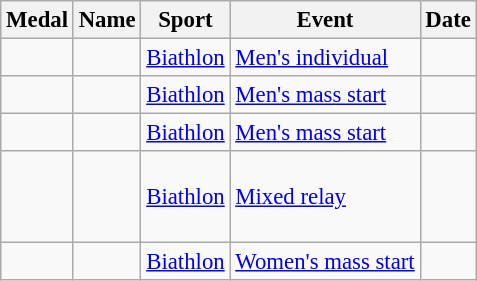<table class="wikitable sortable" style="font-size:95%">
<tr>
<th>Medal</th>
<th>Name</th>
<th>Sport</th>
<th>Event</th>
<th>Date</th>
</tr>
<tr>
<td></td>
<td></td>
<td><a href='#'>Biathlon</a></td>
<td><a href='#'>Men's individual</a></td>
<td></td>
</tr>
<tr>
<td></td>
<td></td>
<td><a href='#'>Biathlon</a></td>
<td><a href='#'>Men's mass start</a></td>
<td></td>
</tr>
<tr>
<td></td>
<td></td>
<td><a href='#'>Biathlon</a></td>
<td><a href='#'>Men's mass start</a></td>
<td></td>
</tr>
<tr>
<td></td>
<td><br><br><br></td>
<td><a href='#'>Biathlon</a></td>
<td><a href='#'>Mixed relay</a></td>
<td></td>
</tr>
<tr>
<td></td>
<td></td>
<td><a href='#'>Biathlon</a></td>
<td><a href='#'>Women's mass start</a></td>
<td></td>
</tr>
</table>
